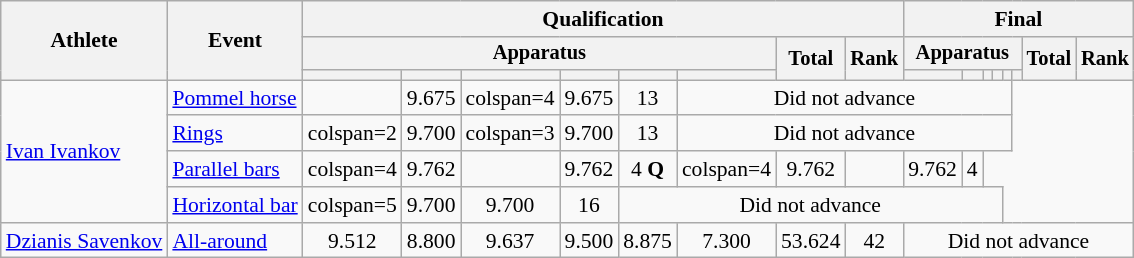<table class="wikitable" style="font-size:90%">
<tr>
<th rowspan=3>Athlete</th>
<th rowspan=3>Event</th>
<th colspan =8>Qualification</th>
<th colspan =8>Final</th>
</tr>
<tr style="font-size:95%">
<th colspan=6>Apparatus</th>
<th rowspan=2>Total</th>
<th rowspan=2>Rank</th>
<th colspan=6>Apparatus</th>
<th rowspan=2>Total</th>
<th rowspan=2>Rank</th>
</tr>
<tr style="font-size:95%">
<th></th>
<th></th>
<th></th>
<th></th>
<th></th>
<th></th>
<th></th>
<th></th>
<th></th>
<th></th>
<th></th>
<th></th>
</tr>
<tr align=center>
<td align=left rowspan=4><a href='#'>Ivan Ivankov</a></td>
<td align=left><a href='#'>Pommel horse</a></td>
<td></td>
<td>9.675</td>
<td>colspan=4 </td>
<td>9.675</td>
<td>13</td>
<td colspan=8>Did not advance</td>
</tr>
<tr align=center>
<td align=left><a href='#'>Rings</a></td>
<td>colspan=2 </td>
<td>9.700</td>
<td>colspan=3 </td>
<td>9.700</td>
<td>13</td>
<td colspan=8>Did not advance</td>
</tr>
<tr align=center>
<td align=left><a href='#'>Parallel bars</a></td>
<td>colspan=4 </td>
<td>9.762</td>
<td></td>
<td>9.762</td>
<td>4 <strong>Q</strong></td>
<td>colspan=4 </td>
<td>9.762</td>
<td></td>
<td>9.762</td>
<td>4</td>
</tr>
<tr align=center>
<td align=left><a href='#'>Horizontal bar</a></td>
<td>colspan=5 </td>
<td>9.700</td>
<td>9.700</td>
<td>16</td>
<td colspan=8>Did not advance</td>
</tr>
<tr align=center>
<td align=left><a href='#'>Dzianis Savenkov</a></td>
<td align=left><a href='#'>All-around</a></td>
<td>9.512</td>
<td>8.800</td>
<td>9.637</td>
<td>9.500</td>
<td>8.875</td>
<td>7.300</td>
<td>53.624</td>
<td>42</td>
<td colspan=8>Did not advance</td>
</tr>
</table>
